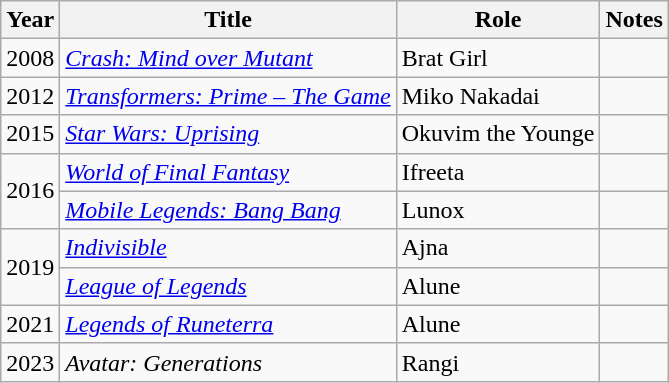<table class="wikitable sortable">
<tr>
<th>Year</th>
<th>Title</th>
<th>Role</th>
<th class="unsortable">Notes</th>
</tr>
<tr>
<td>2008</td>
<td><em><a href='#'>Crash: Mind over Mutant</a></em></td>
<td>Brat Girl</td>
<td></td>
</tr>
<tr>
<td>2012</td>
<td><em><a href='#'>Transformers: Prime – The Game</a></em></td>
<td>Miko Nakadai</td>
<td></td>
</tr>
<tr>
<td>2015</td>
<td><em><a href='#'>Star Wars: Uprising</a></em></td>
<td>Okuvim the Younge</td>
<td></td>
</tr>
<tr>
<td rowspan="2">2016</td>
<td><em><a href='#'>World of Final Fantasy</a></em></td>
<td>Ifreeta</td>
<td></td>
</tr>
<tr>
<td><em><a href='#'>Mobile Legends: Bang Bang</a></em></td>
<td>Lunox</td>
<td></td>
</tr>
<tr>
<td rowspan="2">2019</td>
<td><em><a href='#'>Indivisible</a></em></td>
<td>Ajna</td>
<td></td>
</tr>
<tr>
<td><em><a href='#'>League of Legends</a></em></td>
<td>Alune</td>
<td></td>
</tr>
<tr>
<td>2021</td>
<td><em><a href='#'>Legends of Runeterra</a></em></td>
<td>Alune</td>
<td></td>
</tr>
<tr>
<td>2023</td>
<td><em>Avatar: Generations</em></td>
<td>Rangi</td>
<td></td>
</tr>
</table>
